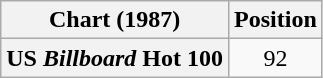<table class="wikitable plainrowheaders" style="text-align:center">
<tr>
<th scope="col">Chart (1987)</th>
<th scope="col">Position</th>
</tr>
<tr>
<th scope="row">US <em>Billboard</em> Hot 100</th>
<td>92</td>
</tr>
</table>
